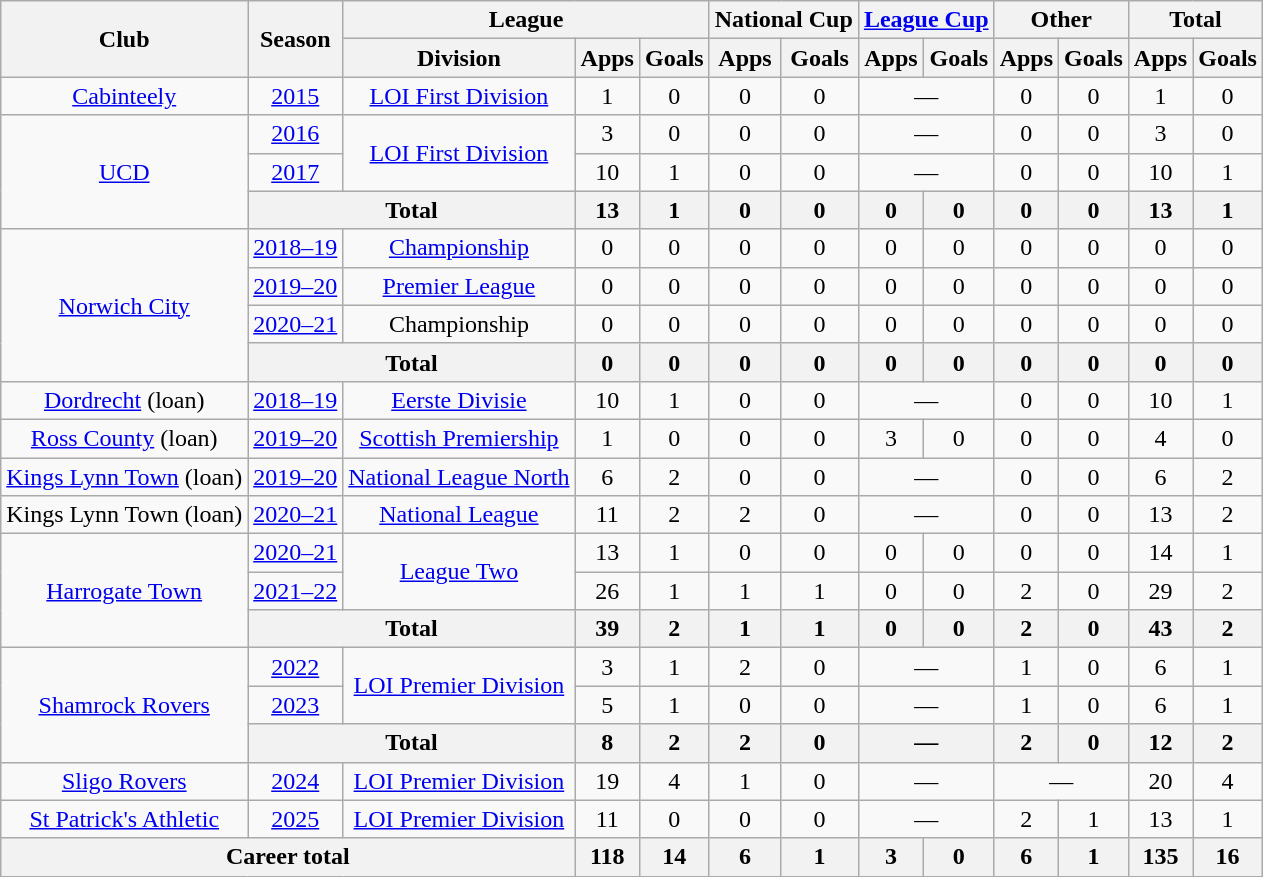<table class=wikitable style="text-align: center">
<tr>
<th rowspan=2>Club</th>
<th rowspan=2>Season</th>
<th colspan=3>League</th>
<th colspan=2>National Cup</th>
<th colspan=2><a href='#'>League Cup</a></th>
<th colspan=2>Other</th>
<th colspan=2>Total</th>
</tr>
<tr>
<th>Division</th>
<th>Apps</th>
<th>Goals</th>
<th>Apps</th>
<th>Goals</th>
<th>Apps</th>
<th>Goals</th>
<th>Apps</th>
<th>Goals</th>
<th>Apps</th>
<th>Goals</th>
</tr>
<tr>
<td><a href='#'>Cabinteely</a></td>
<td><a href='#'>2015</a></td>
<td><a href='#'>LOI First Division</a></td>
<td>1</td>
<td>0</td>
<td>0</td>
<td>0</td>
<td colspan="2">—</td>
<td>0</td>
<td>0</td>
<td>1</td>
<td>0</td>
</tr>
<tr>
<td rowspan="3"><a href='#'>UCD</a></td>
<td><a href='#'>2016</a></td>
<td rowspan="2"><a href='#'>LOI First Division</a></td>
<td>3</td>
<td>0</td>
<td>0</td>
<td>0</td>
<td colspan="2">—</td>
<td>0</td>
<td>0</td>
<td>3</td>
<td>0</td>
</tr>
<tr>
<td><a href='#'>2017</a></td>
<td>10</td>
<td>1</td>
<td>0</td>
<td>0</td>
<td colspan="2">—</td>
<td>0</td>
<td>0</td>
<td>10</td>
<td>1</td>
</tr>
<tr>
<th colspan=2>Total</th>
<th>13</th>
<th>1</th>
<th>0</th>
<th>0</th>
<th>0</th>
<th>0</th>
<th>0</th>
<th>0</th>
<th>13</th>
<th>1</th>
</tr>
<tr>
<td rowspan=4><a href='#'>Norwich City</a></td>
<td><a href='#'>2018–19</a></td>
<td><a href='#'>Championship</a></td>
<td>0</td>
<td>0</td>
<td>0</td>
<td>0</td>
<td>0</td>
<td>0</td>
<td>0</td>
<td>0</td>
<td>0</td>
<td>0</td>
</tr>
<tr>
<td><a href='#'>2019–20</a></td>
<td><a href='#'>Premier League</a></td>
<td>0</td>
<td>0</td>
<td>0</td>
<td>0</td>
<td>0</td>
<td>0</td>
<td>0</td>
<td>0</td>
<td>0</td>
<td>0</td>
</tr>
<tr>
<td><a href='#'>2020–21</a></td>
<td>Championship</td>
<td>0</td>
<td>0</td>
<td>0</td>
<td>0</td>
<td>0</td>
<td>0</td>
<td>0</td>
<td>0</td>
<td>0</td>
<td>0</td>
</tr>
<tr>
<th colspan=2>Total</th>
<th>0</th>
<th>0</th>
<th>0</th>
<th>0</th>
<th>0</th>
<th>0</th>
<th>0</th>
<th>0</th>
<th>0</th>
<th>0</th>
</tr>
<tr>
<td><a href='#'>Dordrecht</a> (loan)</td>
<td><a href='#'>2018–19</a></td>
<td><a href='#'>Eerste Divisie</a></td>
<td>10</td>
<td>1</td>
<td>0</td>
<td>0</td>
<td colspan="2">—</td>
<td>0</td>
<td>0</td>
<td>10</td>
<td>1</td>
</tr>
<tr>
<td><a href='#'>Ross County</a> (loan)</td>
<td><a href='#'>2019–20</a></td>
<td><a href='#'>Scottish Premiership</a></td>
<td>1</td>
<td>0</td>
<td>0</td>
<td>0</td>
<td>3</td>
<td>0</td>
<td>0</td>
<td>0</td>
<td>4</td>
<td>0</td>
</tr>
<tr>
<td><a href='#'>Kings Lynn Town</a> (loan)</td>
<td><a href='#'>2019–20</a></td>
<td><a href='#'>National League North</a></td>
<td>6</td>
<td>2</td>
<td>0</td>
<td>0</td>
<td colspan="2">—</td>
<td>0</td>
<td>0</td>
<td>6</td>
<td>2</td>
</tr>
<tr>
<td>Kings Lynn Town (loan)</td>
<td><a href='#'>2020–21</a></td>
<td><a href='#'>National League</a></td>
<td>11</td>
<td>2</td>
<td>2</td>
<td>0</td>
<td colspan="2">—</td>
<td>0</td>
<td>0</td>
<td>13</td>
<td>2</td>
</tr>
<tr>
<td rowspan="3"><a href='#'>Harrogate Town</a></td>
<td><a href='#'>2020–21</a></td>
<td rowspan="2"><a href='#'>League Two</a></td>
<td>13</td>
<td>1</td>
<td>0</td>
<td>0</td>
<td>0</td>
<td>0</td>
<td>0</td>
<td>0</td>
<td>14</td>
<td>1</td>
</tr>
<tr>
<td><a href='#'>2021–22</a></td>
<td>26</td>
<td>1</td>
<td>1</td>
<td>1</td>
<td>0</td>
<td>0</td>
<td>2</td>
<td>0</td>
<td>29</td>
<td>2</td>
</tr>
<tr>
<th colspan=2>Total</th>
<th>39</th>
<th>2</th>
<th>1</th>
<th>1</th>
<th>0</th>
<th>0</th>
<th>2</th>
<th>0</th>
<th>43</th>
<th>2</th>
</tr>
<tr>
<td rowspan="3"><a href='#'>Shamrock Rovers</a></td>
<td><a href='#'>2022</a></td>
<td rowspan="2"><a href='#'>LOI Premier Division</a></td>
<td>3</td>
<td>1</td>
<td>2</td>
<td>0</td>
<td colspan="2">—</td>
<td>1</td>
<td>0</td>
<td>6</td>
<td>1</td>
</tr>
<tr>
<td><a href='#'>2023</a></td>
<td>5</td>
<td>1</td>
<td>0</td>
<td>0</td>
<td colspan="2">—</td>
<td>1</td>
<td>0</td>
<td>6</td>
<td>1</td>
</tr>
<tr>
<th colspan=2>Total</th>
<th>8</th>
<th>2</th>
<th>2</th>
<th>0</th>
<th colspan="2">—</th>
<th>2</th>
<th>0</th>
<th>12</th>
<th>2</th>
</tr>
<tr>
<td><a href='#'>Sligo Rovers</a></td>
<td><a href='#'>2024</a></td>
<td><a href='#'>LOI Premier Division</a></td>
<td>19</td>
<td>4</td>
<td>1</td>
<td>0</td>
<td colspan="2">—</td>
<td colspan="2">—</td>
<td>20</td>
<td>4</td>
</tr>
<tr>
<td><a href='#'>St Patrick's Athletic</a></td>
<td><a href='#'>2025</a></td>
<td><a href='#'>LOI Premier Division</a></td>
<td>11</td>
<td>0</td>
<td>0</td>
<td>0</td>
<td colspan="2">—</td>
<td>2</td>
<td>1</td>
<td>13</td>
<td>1</td>
</tr>
<tr>
<th colspan=3>Career total</th>
<th>118</th>
<th>14</th>
<th>6</th>
<th>1</th>
<th>3</th>
<th>0</th>
<th>6</th>
<th>1</th>
<th>135</th>
<th>16</th>
</tr>
</table>
